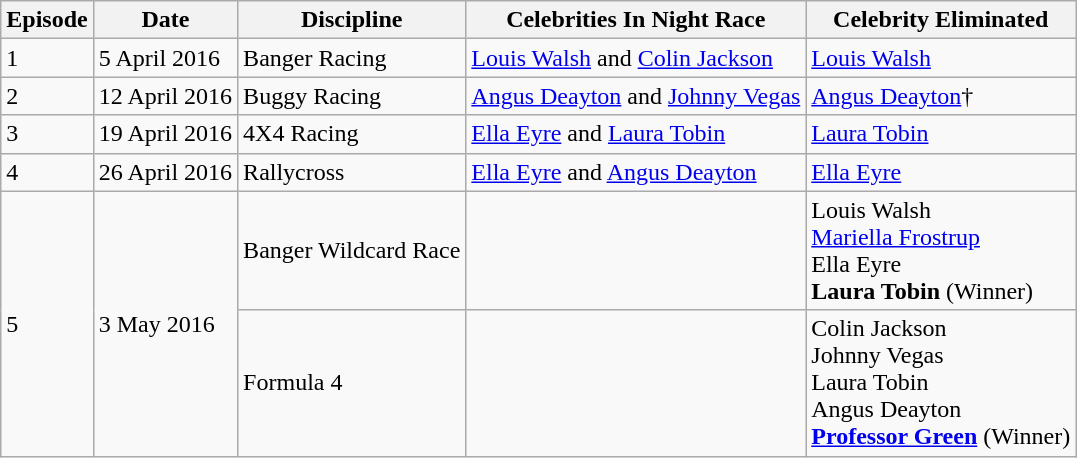<table class="wikitable">
<tr>
<th>Episode</th>
<th>Date</th>
<th>Discipline</th>
<th>Celebrities In Night Race</th>
<th>Celebrity Eliminated</th>
</tr>
<tr>
<td>1</td>
<td>5 April 2016</td>
<td>Banger Racing</td>
<td><a href='#'>Louis Walsh</a> and <a href='#'>Colin Jackson</a></td>
<td><a href='#'>Louis Walsh</a></td>
</tr>
<tr>
<td>2</td>
<td>12 April 2016</td>
<td>Buggy Racing</td>
<td><a href='#'>Angus Deayton</a> and <a href='#'>Johnny Vegas</a></td>
<td><a href='#'>Angus Deayton</a>†</td>
</tr>
<tr>
<td>3</td>
<td>19 April 2016</td>
<td>4X4 Racing</td>
<td><a href='#'>Ella Eyre</a> and <a href='#'>Laura Tobin</a></td>
<td><a href='#'>Laura Tobin</a></td>
</tr>
<tr>
<td>4</td>
<td>26 April 2016</td>
<td>Rallycross</td>
<td><a href='#'>Ella Eyre</a> and <a href='#'>Angus Deayton</a></td>
<td><a href='#'>Ella Eyre</a></td>
</tr>
<tr>
<td rowspan=2>5</td>
<td rowspan=2>3 May 2016</td>
<td>Banger Wildcard Race</td>
<td></td>
<td>Louis Walsh<br><a href='#'>Mariella Frostrup</a><br>Ella Eyre<br><strong>Laura Tobin</strong> (Winner)</td>
</tr>
<tr>
<td>Formula 4</td>
<td></td>
<td>Colin Jackson<br>Johnny Vegas<br>Laura Tobin<br>Angus Deayton<br><strong><a href='#'>Professor Green</a></strong> (Winner)</td>
</tr>
</table>
